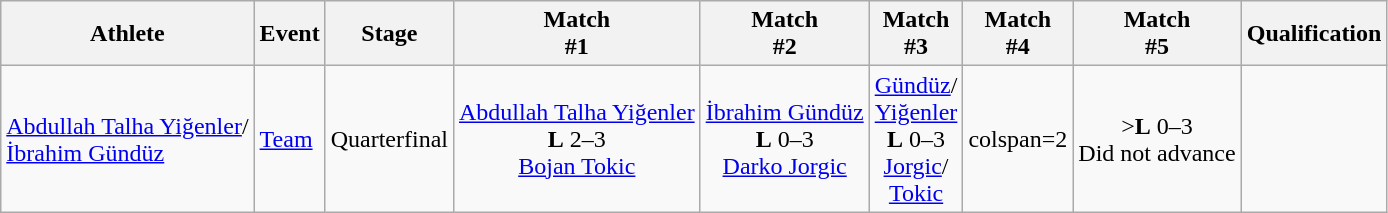<table class=wikitable>
<tr>
<th>Athlete</th>
<th>Event</th>
<th>Stage</th>
<th>Match<br>#1</th>
<th>Match<br>#2</th>
<th>Match<br>#3</th>
<th>Match<br>#4</th>
<th>Match<br>#5</th>
<th>Qualification</th>
</tr>
<tr align=center>
<td align=left><a href='#'>Abdullah Talha Yiğenler</a>/<br><a href='#'>İbrahim Gündüz</a></td>
<td align=left><a href='#'>Team</a></td>
<td>Quarterfinal</td>
<td><a href='#'>Abdullah Talha Yiğenler</a><br><strong>L</strong> 2–3<br> <a href='#'>Bojan Tokic</a></td>
<td><a href='#'>İbrahim Gündüz</a><br><strong>L</strong> 0–3<br> <a href='#'>Darko Jorgic</a></td>
<td><a href='#'>Gündüz</a>/<br><a href='#'>Yiğenler</a><br><strong>L</strong> 0–3<br> <a href='#'>Jorgic</a>/<br><a href='#'>Tokic</a></td>
<td>colspan=2 </td>
<td>><strong>L</strong> 0–3<br>Did not advance</td>
</tr>
</table>
